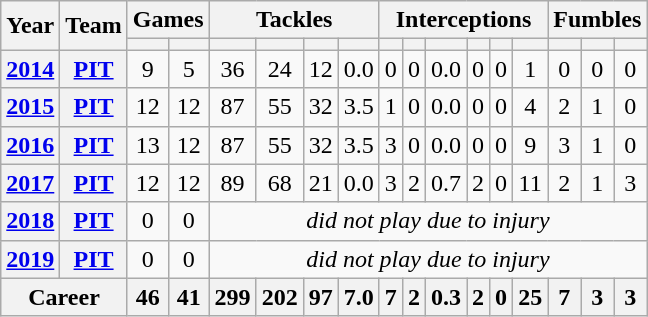<table class="wikitable" style="text-align:center;">
<tr>
<th rowspan="2">Year</th>
<th rowspan="2">Team</th>
<th colspan="2">Games</th>
<th colspan="4">Tackles</th>
<th colspan="6">Interceptions</th>
<th colspan="3">Fumbles</th>
</tr>
<tr>
<th></th>
<th></th>
<th></th>
<th></th>
<th></th>
<th></th>
<th></th>
<th></th>
<th></th>
<th></th>
<th></th>
<th></th>
<th></th>
<th></th>
<th></th>
</tr>
<tr>
<th><a href='#'>2014</a></th>
<th><a href='#'>PIT</a></th>
<td>9</td>
<td>5</td>
<td>36</td>
<td>24</td>
<td>12</td>
<td>0.0</td>
<td>0</td>
<td>0</td>
<td>0.0</td>
<td>0</td>
<td>0</td>
<td>1</td>
<td>0</td>
<td>0</td>
<td>0</td>
</tr>
<tr>
<th><a href='#'>2015</a></th>
<th><a href='#'>PIT</a></th>
<td>12</td>
<td>12</td>
<td>87</td>
<td>55</td>
<td>32</td>
<td>3.5</td>
<td>1</td>
<td>0</td>
<td>0.0</td>
<td>0</td>
<td>0</td>
<td>4</td>
<td>2</td>
<td>1</td>
<td>0</td>
</tr>
<tr>
<th><a href='#'>2016</a></th>
<th><a href='#'>PIT</a></th>
<td>13</td>
<td>12</td>
<td>87</td>
<td>55</td>
<td>32</td>
<td>3.5</td>
<td>3</td>
<td>0</td>
<td>0.0</td>
<td>0</td>
<td>0</td>
<td>9</td>
<td>3</td>
<td>1</td>
<td>0</td>
</tr>
<tr>
<th><a href='#'>2017</a></th>
<th><a href='#'>PIT</a></th>
<td>12</td>
<td>12</td>
<td>89</td>
<td>68</td>
<td>21</td>
<td>0.0</td>
<td>3</td>
<td>2</td>
<td>0.7</td>
<td>2</td>
<td>0</td>
<td>11</td>
<td>2</td>
<td>1</td>
<td>3</td>
</tr>
<tr>
<th><a href='#'>2018</a></th>
<th><a href='#'>PIT</a></th>
<td>0</td>
<td>0</td>
<td colspan="15"><em>did not play due to injury</em></td>
</tr>
<tr>
<th><a href='#'>2019</a></th>
<th><a href='#'>PIT</a></th>
<td>0</td>
<td>0</td>
<td colspan="15"><em>did not play due to injury</em></td>
</tr>
<tr>
<th colspan="2">Career</th>
<th>46</th>
<th>41</th>
<th>299</th>
<th>202</th>
<th>97</th>
<th>7.0</th>
<th>7</th>
<th>2</th>
<th>0.3</th>
<th>2</th>
<th>0</th>
<th>25</th>
<th>7</th>
<th>3</th>
<th>3</th>
</tr>
</table>
